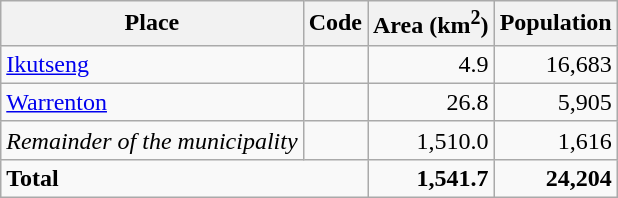<table class="wikitable sortable">
<tr>
<th>Place</th>
<th>Code</th>
<th>Area (km<sup>2</sup>)</th>
<th>Population</th>
</tr>
<tr>
<td><a href='#'>Ikutseng</a></td>
<td></td>
<td align=right>4.9</td>
<td align=right>16,683</td>
</tr>
<tr>
<td><a href='#'>Warrenton</a></td>
<td></td>
<td align=right>26.8</td>
<td align=right>5,905</td>
</tr>
<tr>
<td><em>Remainder of the municipality</em></td>
<td></td>
<td align=right>1,510.0</td>
<td align=right>1,616</td>
</tr>
<tr class=sortbottom>
<td colspan=2><strong>Total</strong></td>
<td align=right><strong>1,541.7</strong></td>
<td align=right><strong>24,204</strong></td>
</tr>
</table>
